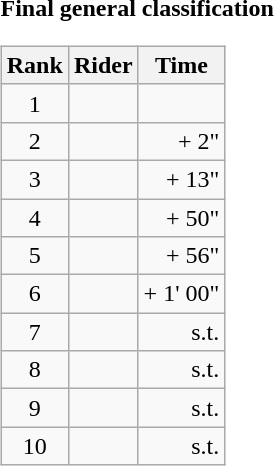<table>
<tr>
<td><strong>Final general classification</strong><br><table class="wikitable">
<tr>
<th scope="col">Rank</th>
<th scope="col">Rider</th>
<th scope="col">Time</th>
</tr>
<tr>
<td style="text-align:center;">1</td>
<td></td>
<td style="text-align:right;"></td>
</tr>
<tr>
<td style="text-align:center;">2</td>
<td></td>
<td style="text-align:right;">+ 2"</td>
</tr>
<tr>
<td style="text-align:center;">3</td>
<td></td>
<td style="text-align:right;">+ 13"</td>
</tr>
<tr>
<td style="text-align:center;">4</td>
<td></td>
<td style="text-align:right;">+ 50"</td>
</tr>
<tr>
<td style="text-align:center;">5</td>
<td></td>
<td style="text-align:right;">+ 56"</td>
</tr>
<tr>
<td style="text-align:center;">6</td>
<td></td>
<td style="text-align:right;">+ 1' 00"</td>
</tr>
<tr>
<td style="text-align:center;">7</td>
<td></td>
<td style="text-align:right;">s.t.</td>
</tr>
<tr>
<td style="text-align:center;">8</td>
<td></td>
<td style="text-align:right;">s.t.</td>
</tr>
<tr>
<td style="text-align:center;">9</td>
<td></td>
<td style="text-align:right;">s.t.</td>
</tr>
<tr>
<td style="text-align:center;">10</td>
<td></td>
<td style="text-align:right;">s.t.</td>
</tr>
</table>
</td>
</tr>
</table>
